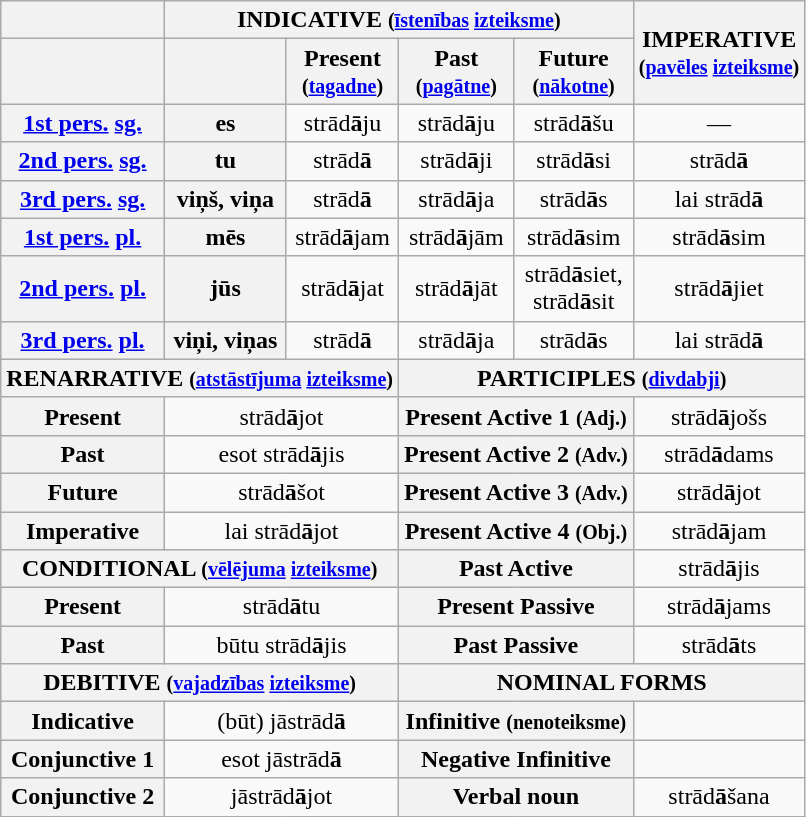<table class="inflection-table wikitable" style="text-align:center;">
<tr>
<th></th>
<th colspan="4">INDICATIVE <small>(<a href='#'>īstenības</a> <a href='#'>izteiksme</a>)</small></th>
<th rowspan="2">IMPERATIVE<br><small>(<a href='#'>pavēles</a> <a href='#'>izteiksme</a>)</small></th>
</tr>
<tr>
<th></th>
<th></th>
<th>Present<br><small>(<a href='#'>tagadne</a>)</small></th>
<th>Past<br><small>(<a href='#'>pagātne</a>)</small></th>
<th>Future<br><small>(<a href='#'>nākotne</a>)</small></th>
</tr>
<tr>
<th><a href='#'>1st pers.</a> <a href='#'>sg.</a></th>
<th>es</th>
<td>strād<strong>ā</strong>ju</td>
<td>strād<strong>ā</strong>ju</td>
<td>strād<strong>ā</strong>šu</td>
<td>—</td>
</tr>
<tr>
<th><a href='#'>2nd pers.</a> <a href='#'>sg.</a></th>
<th>tu</th>
<td>strād<strong>ā</strong></td>
<td>strād<strong>ā</strong>ji</td>
<td>strād<strong>ā</strong>si</td>
<td>strād<strong>ā</strong></td>
</tr>
<tr>
<th><a href='#'>3rd pers.</a> <a href='#'>sg.</a></th>
<th>viņš, viņa</th>
<td>strād<strong>ā</strong></td>
<td>strād<strong>ā</strong>ja</td>
<td>strād<strong>ā</strong>s</td>
<td>lai strād<strong>ā</strong></td>
</tr>
<tr>
<th><a href='#'>1st pers.</a> <a href='#'>pl.</a></th>
<th>mēs</th>
<td>strād<strong>ā</strong>jam</td>
<td>strād<strong>ā</strong>jām</td>
<td>strād<strong>ā</strong>sim</td>
<td>strād<strong>ā</strong>sim</td>
</tr>
<tr>
<th><a href='#'>2nd pers.</a> <a href='#'>pl.</a></th>
<th>jūs</th>
<td>strād<strong>ā</strong>jat</td>
<td>strād<strong>ā</strong>jāt</td>
<td>strād<strong>ā</strong>siet,<br>strād<strong>ā</strong>sit</td>
<td>strād<strong>ā</strong>jiet</td>
</tr>
<tr>
<th><a href='#'>3rd pers.</a> <a href='#'>pl.</a></th>
<th>viņi, viņas</th>
<td>strād<strong>ā</strong></td>
<td>strād<strong>ā</strong>ja</td>
<td>strād<strong>ā</strong>s</td>
<td>lai strād<strong>ā</strong></td>
</tr>
<tr>
<th colspan="3">RENARRATIVE <small>(<a href='#'>atstāstījuma</a> <a href='#'>izteiksme</a>)</small></th>
<th colspan="3">PARTICIPLES <small>(<a href='#'>divdabji</a>)</small></th>
</tr>
<tr>
<th>Present</th>
<td colspan="2">strād<strong>ā</strong>jot</td>
<th colspan="2">Present Active 1 <small>(Adj.)</small></th>
<td>strād<strong>ā</strong>jošs</td>
</tr>
<tr>
<th>Past</th>
<td colspan="2">esot strād<strong>ā</strong>jis</td>
<th colspan="2">Present Active 2 <small>(Adv.)</small></th>
<td>strād<strong>ā</strong>dams</td>
</tr>
<tr>
<th>Future</th>
<td colspan="2">strād<strong>ā</strong>šot</td>
<th colspan="2">Present Active 3 <small>(Adv.)</small></th>
<td>strād<strong>ā</strong>jot</td>
</tr>
<tr>
<th>Imperative</th>
<td colspan="2">lai strād<strong>ā</strong>jot</td>
<th colspan="2">Present Active 4 <small>(Obj.)</small></th>
<td>strād<strong>ā</strong>jam</td>
</tr>
<tr>
<th colspan="3">CONDITIONAL <small>(<a href='#'>vēlējuma</a> <a href='#'>izteiksme</a>)</small></th>
<th colspan="2">Past Active</th>
<td>strād<strong>ā</strong>jis</td>
</tr>
<tr>
<th>Present</th>
<td colspan="2">strād<strong>ā</strong>tu</td>
<th colspan="2">Present Passive</th>
<td>strād<strong>ā</strong>jams</td>
</tr>
<tr>
<th>Past</th>
<td colspan="2">būtu strād<strong>ā</strong>jis</td>
<th colspan="2">Past Passive</th>
<td>strād<strong>ā</strong>ts</td>
</tr>
<tr>
<th colspan="3">DEBITIVE <small>(<a href='#'>vajadzības</a> <a href='#'>izteiksme</a>)</small></th>
<th colspan="3">NOMINAL FORMS</th>
</tr>
<tr>
<th>Indicative</th>
<td colspan="2">(būt) jāstrād<strong>ā</strong></td>
<th colspan="2">Infinitive <small>(nenoteiksme)</small></th>
<td></td>
</tr>
<tr>
<th>Conjunctive 1</th>
<td colspan="2">esot jāstrād<strong>ā</strong></td>
<th colspan="2">Negative Infinitive</th>
<td></td>
</tr>
<tr>
<th>Conjunctive 2</th>
<td colspan="2">jāstrād<strong>ā</strong>jot</td>
<th colspan="2">Verbal noun</th>
<td>strād<strong>ā</strong>šana</td>
</tr>
</table>
